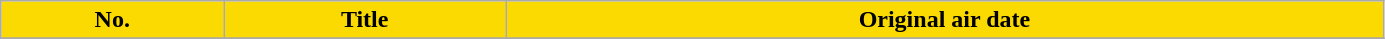<table class="wikitable plainrowheaders" width="73%">
<tr>
<th style="background-color: #FADA00;">No.</th>
<th style="background-color: #FADA00;">Title</th>
<th style="background-color: #FADA00;">Original air date</th>
</tr>
<tr>
</tr>
</table>
